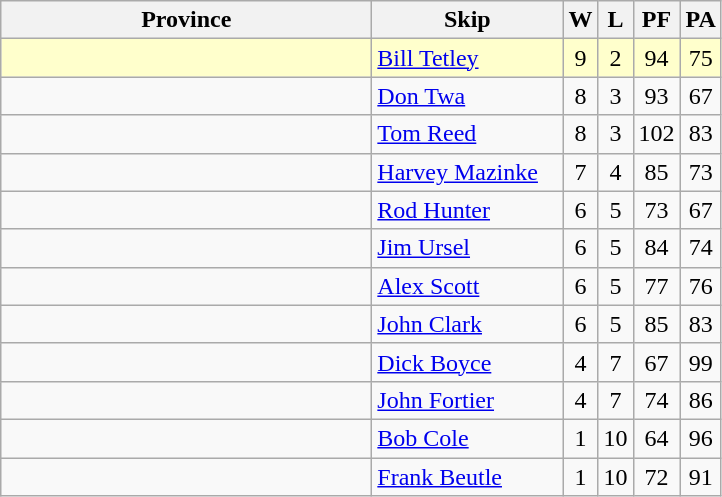<table class=wikitable style="text-align: center;">
<tr>
<th bgcolor="#efefef" width="240">Province</th>
<th bgcolor="#efefef" width="120">Skip</th>
<th bgcolor="#efefef" width="15">W</th>
<th bgcolor="#efefef" width="15">L</th>
<th bgcolor="#efefef" width="15">PF</th>
<th bgcolor="#efefef" width="15">PA</th>
</tr>
<tr bgcolor="#ffffcc">
<td style="text-align: left;"></td>
<td style="text-align: left;"><a href='#'>Bill Tetley</a></td>
<td>9</td>
<td>2</td>
<td>94</td>
<td>75</td>
</tr>
<tr>
<td style="text-align: left;"></td>
<td style="text-align: left;"><a href='#'>Don Twa</a></td>
<td>8</td>
<td>3</td>
<td>93</td>
<td>67</td>
</tr>
<tr>
<td style="text-align: left;"></td>
<td style="text-align: left;"><a href='#'>Tom Reed</a></td>
<td>8</td>
<td>3</td>
<td>102</td>
<td>83</td>
</tr>
<tr>
<td style="text-align: left;"></td>
<td style="text-align: left;"><a href='#'>Harvey Mazinke</a></td>
<td>7</td>
<td>4</td>
<td>85</td>
<td>73</td>
</tr>
<tr>
<td style="text-align: left;"></td>
<td style="text-align: left;"><a href='#'>Rod Hunter</a></td>
<td>6</td>
<td>5</td>
<td>73</td>
<td>67</td>
</tr>
<tr>
<td style="text-align: left;"></td>
<td style="text-align: left;"><a href='#'>Jim Ursel</a></td>
<td>6</td>
<td>5</td>
<td>84</td>
<td>74</td>
</tr>
<tr>
<td style="text-align: left;"></td>
<td style="text-align: left;"><a href='#'>Alex Scott</a></td>
<td>6</td>
<td>5</td>
<td>77</td>
<td>76</td>
</tr>
<tr>
<td style="text-align: left;"></td>
<td style="text-align: left;"><a href='#'>John Clark</a></td>
<td>6</td>
<td>5</td>
<td>85</td>
<td>83</td>
</tr>
<tr>
<td style="text-align: left;"></td>
<td style="text-align: left;"><a href='#'>Dick Boyce</a></td>
<td>4</td>
<td>7</td>
<td>67</td>
<td>99</td>
</tr>
<tr>
<td style="text-align: left;"></td>
<td style="text-align: left;"><a href='#'>John Fortier</a></td>
<td>4</td>
<td>7</td>
<td>74</td>
<td>86</td>
</tr>
<tr>
<td style="text-align: left;"></td>
<td style="text-align: left;"><a href='#'>Bob Cole</a></td>
<td>1</td>
<td>10</td>
<td>64</td>
<td>96</td>
</tr>
<tr>
<td style="text-align: left;"></td>
<td style="text-align: left;"><a href='#'>Frank Beutle</a></td>
<td>1</td>
<td>10</td>
<td>72</td>
<td>91</td>
</tr>
</table>
